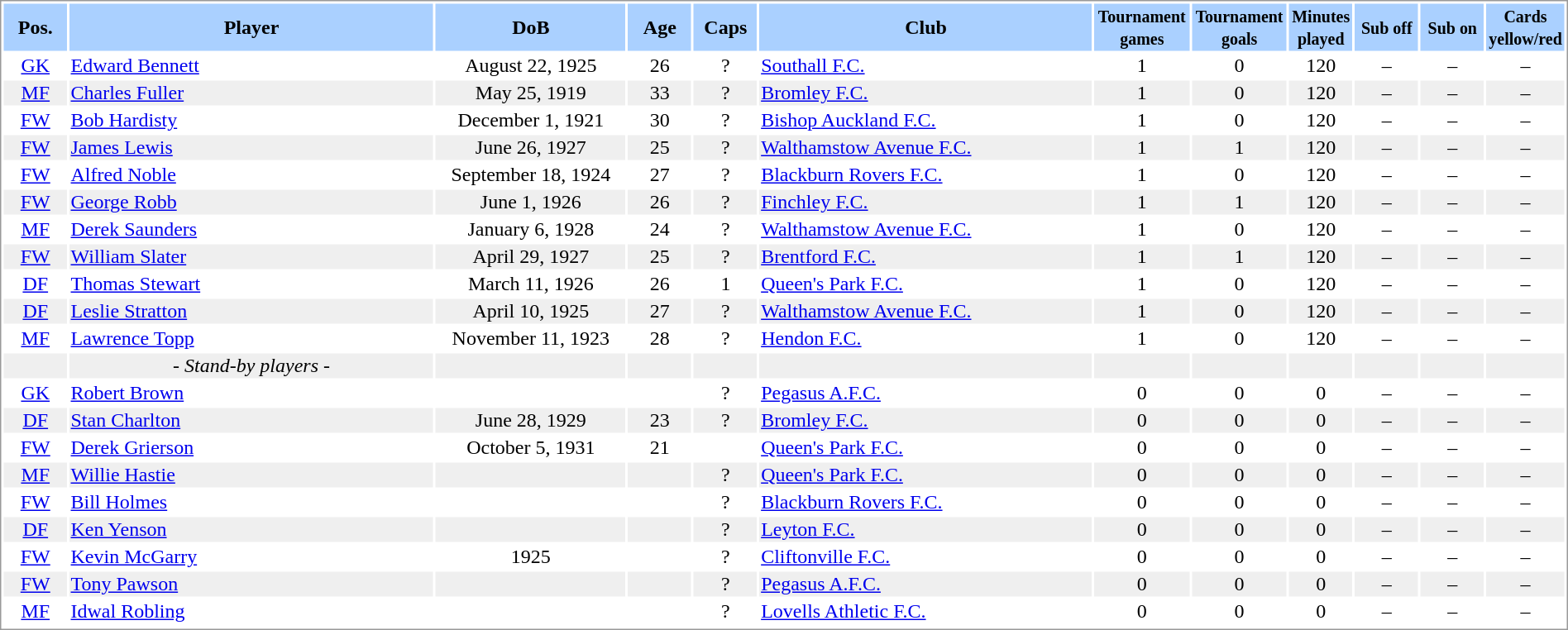<table border="0" width="100%" style="border: 1px solid #999; background-color:#FFFFFF; text-align:center">
<tr align="center" bgcolor="#AAD0FF">
<th width=4%>Pos.</th>
<th width=23%>Player</th>
<th width=12%>DoB</th>
<th width=4%>Age</th>
<th width=4%>Caps</th>
<th width=21%>Club</th>
<th width=6%><small>Tournament<br>games</small></th>
<th width=6%><small>Tournament<br>goals</small></th>
<th width=4%><small>Minutes<br>played</small></th>
<th width=4%><small>Sub off</small></th>
<th width=4%><small>Sub on</small></th>
<th width=4%><small>Cards<br>yellow/red</small></th>
</tr>
<tr>
<td><a href='#'>GK</a></td>
<td align="left"><a href='#'>Edward Bennett</a></td>
<td>August 22, 1925</td>
<td>26</td>
<td>?</td>
<td align="left"> <a href='#'>Southall F.C.</a></td>
<td>1</td>
<td>0</td>
<td>120</td>
<td>–</td>
<td>–</td>
<td>–</td>
</tr>
<tr bgcolor="#EFEFEF">
<td><a href='#'>MF</a></td>
<td align="left"><a href='#'>Charles Fuller</a></td>
<td>May 25, 1919</td>
<td>33</td>
<td>?</td>
<td align="left"> <a href='#'>Bromley F.C.</a></td>
<td>1</td>
<td>0</td>
<td>120</td>
<td>–</td>
<td>–</td>
<td>–</td>
</tr>
<tr>
<td><a href='#'>FW</a></td>
<td align="left"><a href='#'>Bob Hardisty</a></td>
<td>December 1, 1921</td>
<td>30</td>
<td>?</td>
<td align="left"> <a href='#'>Bishop Auckland F.C.</a></td>
<td>1</td>
<td>0</td>
<td>120</td>
<td>–</td>
<td>–</td>
<td>–</td>
</tr>
<tr bgcolor="#EFEFEF">
<td><a href='#'>FW</a></td>
<td align="left"><a href='#'>James Lewis</a></td>
<td>June 26, 1927</td>
<td>25</td>
<td>?</td>
<td align="left"> <a href='#'>Walthamstow Avenue F.C.</a></td>
<td>1</td>
<td>1</td>
<td>120</td>
<td>–</td>
<td>–</td>
<td>–</td>
</tr>
<tr>
<td><a href='#'>FW</a></td>
<td align="left"><a href='#'>Alfred Noble</a></td>
<td>September 18, 1924</td>
<td>27</td>
<td>?</td>
<td align="left"> <a href='#'>Blackburn Rovers F.C.</a></td>
<td>1</td>
<td>0</td>
<td>120</td>
<td>–</td>
<td>–</td>
<td>–</td>
</tr>
<tr bgcolor="#EFEFEF">
<td><a href='#'>FW</a></td>
<td align="left"><a href='#'>George Robb</a></td>
<td>June 1, 1926</td>
<td>26</td>
<td>?</td>
<td align="left"> <a href='#'>Finchley F.C.</a></td>
<td>1</td>
<td>1</td>
<td>120</td>
<td>–</td>
<td>–</td>
<td>–</td>
</tr>
<tr>
<td><a href='#'>MF</a></td>
<td align="left"><a href='#'>Derek Saunders</a></td>
<td>January 6, 1928</td>
<td>24</td>
<td>?</td>
<td align="left"> <a href='#'>Walthamstow Avenue F.C.</a></td>
<td>1</td>
<td>0</td>
<td>120</td>
<td>–</td>
<td>–</td>
<td>–</td>
</tr>
<tr bgcolor="#EFEFEF">
<td><a href='#'>FW</a></td>
<td align="left"><a href='#'>William Slater</a></td>
<td>April 29, 1927</td>
<td>25</td>
<td>?</td>
<td align="left"> <a href='#'>Brentford F.C.</a></td>
<td>1</td>
<td>1</td>
<td>120</td>
<td>–</td>
<td>–</td>
<td>–</td>
</tr>
<tr>
<td><a href='#'>DF</a></td>
<td align="left"><a href='#'>Thomas Stewart</a></td>
<td>March 11, 1926</td>
<td>26</td>
<td>1</td>
<td align="left"> <a href='#'>Queen's Park F.C.</a></td>
<td>1</td>
<td>0</td>
<td>120</td>
<td>–</td>
<td>–</td>
<td>–</td>
</tr>
<tr bgcolor="#EFEFEF">
<td><a href='#'>DF</a></td>
<td align="left"><a href='#'>Leslie Stratton</a></td>
<td>April 10, 1925</td>
<td>27</td>
<td>?</td>
<td align="left"> <a href='#'>Walthamstow Avenue F.C.</a></td>
<td>1</td>
<td>0</td>
<td>120</td>
<td>–</td>
<td>–</td>
<td>–</td>
</tr>
<tr>
<td><a href='#'>MF</a></td>
<td align="left"><a href='#'>Lawrence Topp</a></td>
<td>November 11, 1923</td>
<td>28</td>
<td>?</td>
<td align="left"> <a href='#'>Hendon F.C.</a></td>
<td>1</td>
<td>0</td>
<td>120</td>
<td>–</td>
<td>–</td>
<td>–</td>
</tr>
<tr bgcolor="#EFEFEF">
<td></td>
<td>- <em>Stand-by players</em> -</td>
<td></td>
<td></td>
<td></td>
<td></td>
<td></td>
<td></td>
<td></td>
<td></td>
<td></td>
<td></td>
</tr>
<tr>
<td><a href='#'>GK</a></td>
<td align="left"><a href='#'>Robert Brown</a></td>
<td></td>
<td></td>
<td>?</td>
<td align="left"> <a href='#'>Pegasus A.F.C.</a></td>
<td>0</td>
<td>0</td>
<td>0</td>
<td>–</td>
<td>–</td>
<td>–</td>
</tr>
<tr bgcolor="#EFEFEF">
<td><a href='#'>DF</a></td>
<td align="left"><a href='#'>Stan Charlton</a></td>
<td>June 28, 1929</td>
<td>23</td>
<td>?</td>
<td align="left"> <a href='#'>Bromley F.C.</a></td>
<td>0</td>
<td>0</td>
<td>0</td>
<td>–</td>
<td>–</td>
<td>–</td>
</tr>
<tr>
<td><a href='#'>FW</a></td>
<td align="left"><a href='#'>Derek Grierson</a></td>
<td>October 5, 1931</td>
<td>21</td>
<td></td>
<td align="left"> <a href='#'>Queen's Park F.C.</a></td>
<td>0</td>
<td>0</td>
<td>0</td>
<td>–</td>
<td>–</td>
<td>–</td>
</tr>
<tr bgcolor="#EFEFEF">
<td><a href='#'>MF</a></td>
<td align="left"><a href='#'>Willie Hastie</a></td>
<td></td>
<td></td>
<td>?</td>
<td align="left"> <a href='#'>Queen's Park F.C.</a></td>
<td>0</td>
<td>0</td>
<td>0</td>
<td>–</td>
<td>–</td>
<td>–</td>
</tr>
<tr>
<td><a href='#'>FW</a></td>
<td align="left"><a href='#'>Bill Holmes</a></td>
<td></td>
<td></td>
<td>?</td>
<td align="left"> <a href='#'>Blackburn Rovers F.C.</a></td>
<td>0</td>
<td>0</td>
<td>0</td>
<td>–</td>
<td>–</td>
<td>–</td>
</tr>
<tr bgcolor="#EFEFEF">
<td><a href='#'>DF</a></td>
<td align="left"><a href='#'>Ken Yenson</a></td>
<td></td>
<td></td>
<td>?</td>
<td align="left"> <a href='#'>Leyton F.C.</a></td>
<td>0</td>
<td>0</td>
<td>0</td>
<td>–</td>
<td>–</td>
<td>–</td>
</tr>
<tr>
<td><a href='#'>FW</a></td>
<td align="left"><a href='#'>Kevin McGarry</a></td>
<td>1925</td>
<td></td>
<td>?</td>
<td align="left"> <a href='#'>Cliftonville F.C.</a></td>
<td>0</td>
<td>0</td>
<td>0</td>
<td>–</td>
<td>–</td>
<td>–</td>
</tr>
<tr bgcolor="#EFEFEF">
<td><a href='#'>FW</a></td>
<td align="left"><a href='#'>Tony Pawson</a></td>
<td></td>
<td></td>
<td>?</td>
<td align="left"> <a href='#'>Pegasus A.F.C.</a></td>
<td>0</td>
<td>0</td>
<td>0</td>
<td>–</td>
<td>–</td>
<td>–</td>
</tr>
<tr>
<td><a href='#'>MF</a></td>
<td align="left"><a href='#'>Idwal Robling</a></td>
<td></td>
<td></td>
<td>?</td>
<td align="left"> <a href='#'>Lovells Athletic F.C.</a></td>
<td>0</td>
<td>0</td>
<td>0</td>
<td>–</td>
<td>–</td>
<td>–</td>
</tr>
<tr>
</tr>
</table>
